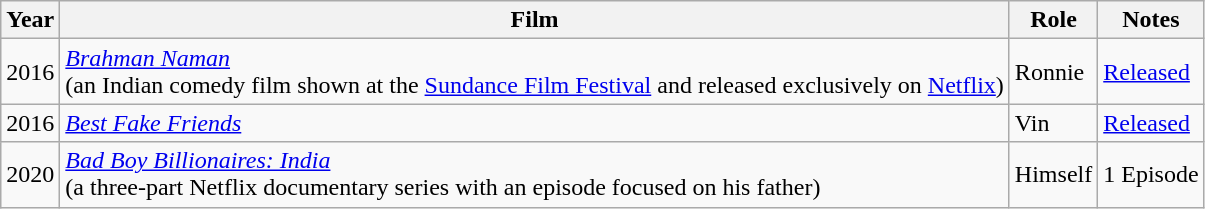<table class="wikitable sortable plainrowheaders">
<tr>
<th>Year</th>
<th>Film</th>
<th>Role</th>
<th>Notes</th>
</tr>
<tr>
<td>2016</td>
<td><em><a href='#'>Brahman Naman</a></em><br>(an Indian comedy film shown at the <a href='#'>Sundance Film Festival</a> and released exclusively on <a href='#'>Netflix</a>)</td>
<td>Ronnie</td>
<td><a href='#'>Released</a></td>
</tr>
<tr>
<td>2016</td>
<td><em><a href='#'>Best Fake Friends</a></em></td>
<td>Vin</td>
<td><a href='#'>Released</a></td>
</tr>
<tr>
<td>2020</td>
<td><em><a href='#'>Bad Boy Billionaires: India</a></em><br>(a three-part Netflix documentary series with an episode focused on his father)</td>
<td>Himself</td>
<td>1 Episode</td>
</tr>
</table>
